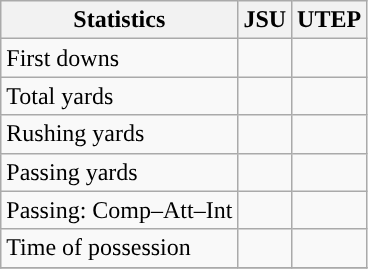<table class="wikitable" style="float: left;">
<tr>
<th>Statistics</th>
<th>JSU</th>
<th>UTEP</th>
</tr>
<tr>
<td>First downs</td>
<td></td>
<td></td>
</tr>
<tr>
<td>Total yards</td>
<td></td>
<td></td>
</tr>
<tr>
<td>Rushing yards</td>
<td></td>
<td></td>
</tr>
<tr>
<td>Passing yards</td>
<td></td>
<td></td>
</tr>
<tr>
<td>Passing: Comp–Att–Int</td>
<td></td>
<td></td>
</tr>
<tr>
<td>Time of possession</td>
<td></td>
<td></td>
</tr>
<tr>
</tr>
</table>
